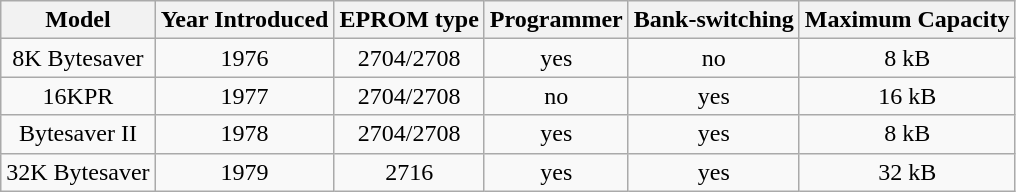<table class="wikitable" style="text-align:center">
<tr>
<th>Model</th>
<th>Year Introduced</th>
<th>EPROM type</th>
<th>Programmer</th>
<th>Bank-switching</th>
<th>Maximum Capacity</th>
</tr>
<tr>
<td>8K Bytesaver</td>
<td>1976</td>
<td>2704/2708</td>
<td>yes</td>
<td>no</td>
<td>8 kB</td>
</tr>
<tr>
<td>16KPR</td>
<td>1977</td>
<td>2704/2708</td>
<td>no</td>
<td>yes</td>
<td>16 kB</td>
</tr>
<tr>
<td>Bytesaver II</td>
<td>1978</td>
<td>2704/2708</td>
<td>yes</td>
<td>yes</td>
<td>8 kB</td>
</tr>
<tr>
<td>32K Bytesaver</td>
<td>1979</td>
<td>2716</td>
<td>yes</td>
<td>yes</td>
<td>32 kB</td>
</tr>
</table>
